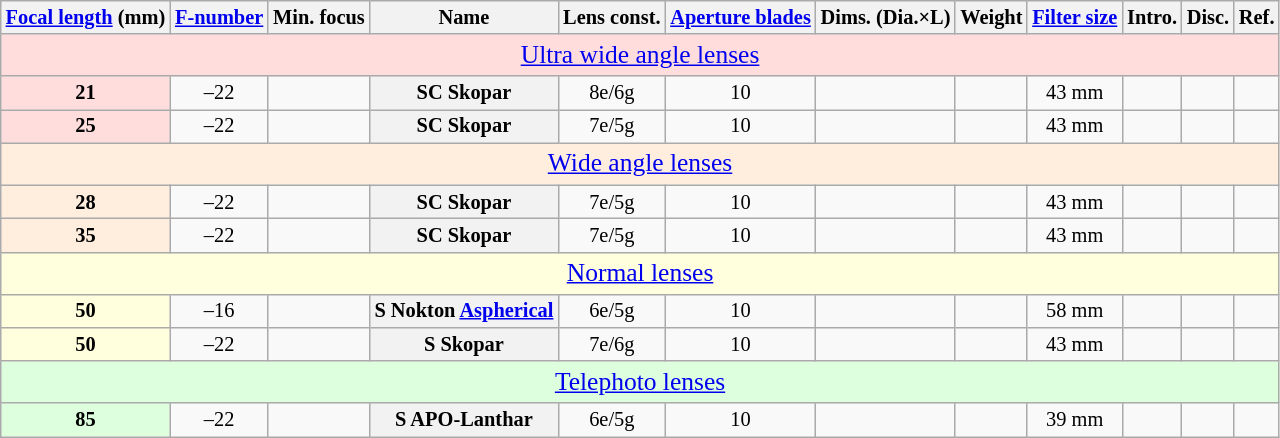<table class="wikitable sortable" style="font-size:85%;text-align:center;">
<tr>
<th><a href='#'>Focal length</a> (mm)</th>
<th><a href='#'>F-number</a></th>
<th>Min. focus</th>
<th>Name</th>
<th>Lens const.</th>
<th><a href='#'>Aperture blades</a></th>
<th>Dims. (Dia.×L)</th>
<th>Weight</th>
<th><a href='#'>Filter size</a></th>
<th>Intro.</th>
<th>Disc.</th>
<th class="unsortable">Ref.</th>
</tr>
<tr>
<td colspan=14 style="background:#fdd;font-size:125%;" data-sort-value="zzz-10"><a href='#'>Ultra wide angle lenses</a></td>
</tr>
<tr>
<th style="background:#fdd;">21</th>
<td>–22</td>
<td></td>
<th>SC Skopar</th>
<td>8e/6g</td>
<td>10</td>
<td></td>
<td></td>
<td>43 mm</td>
<td></td>
<td></td>
<td></td>
</tr>
<tr>
<th style="background:#fdd;">25</th>
<td>–22</td>
<td></td>
<th>SC Skopar</th>
<td>7e/5g</td>
<td>10</td>
<td></td>
<td></td>
<td>43 mm</td>
<td></td>
<td></td>
<td></td>
</tr>
<tr>
<td colspan=14 style="background:#fed;font-size:125%;" data-sort-value="zzz-20"><a href='#'>Wide angle lenses</a></td>
</tr>
<tr>
<th style="background:#fed;">28</th>
<td>–22</td>
<td></td>
<th>SC Skopar</th>
<td>7e/5g</td>
<td>10</td>
<td></td>
<td></td>
<td>43 mm</td>
<td></td>
<td></td>
<td></td>
</tr>
<tr>
<th style="background:#fed;">35</th>
<td>–22</td>
<td></td>
<th>SC Skopar</th>
<td>7e/5g</td>
<td>10</td>
<td></td>
<td></td>
<td>43 mm</td>
<td></td>
<td></td>
<td></td>
</tr>
<tr>
<td colspan=14 style="background:#ffd;font-size:125%;" data-sort-value="zzz-30"><a href='#'>Normal lenses</a></td>
</tr>
<tr>
<th style="background:#ffd;">50</th>
<td>–16</td>
<td></td>
<th>S Nokton <a href='#'>Aspherical</a></th>
<td>6e/5g</td>
<td>10</td>
<td></td>
<td></td>
<td>58 mm</td>
<td></td>
<td></td>
<td></td>
</tr>
<tr>
<th style="background:#ffd;">50</th>
<td>–22</td>
<td></td>
<th>S Skopar</th>
<td>7e/6g</td>
<td>10</td>
<td></td>
<td></td>
<td>43 mm</td>
<td></td>
<td></td>
<td></td>
</tr>
<tr>
<td colspan=14 style="background:#dfd;font-size:125%;" data-sort-value="zzz-40"><a href='#'>Telephoto lenses</a></td>
</tr>
<tr>
<th style="background:#dfd;">85</th>
<td>–22</td>
<td></td>
<th>S APO-Lanthar</th>
<td>6e/5g</td>
<td>10</td>
<td></td>
<td></td>
<td>39 mm</td>
<td></td>
<td></td>
<td></td>
</tr>
</table>
